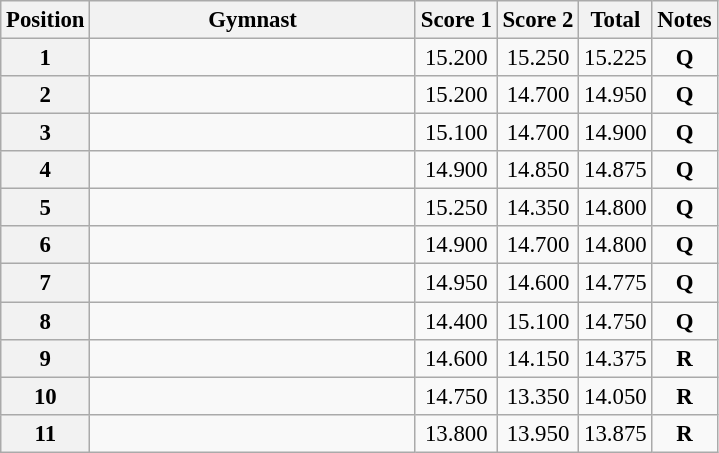<table class="wikitable sortable" style="text-align:center; font-size:95%">
<tr>
<th scope=col>Position</th>
<th scope=col width="210">Gymnast</th>
<th scope=col>Score 1</th>
<th scope=col>Score 2</th>
<th scope=col>Total</th>
<th scope=col>Notes</th>
</tr>
<tr>
<th scope=row>1</th>
<td align="left"></td>
<td>15.200</td>
<td>15.250</td>
<td>15.225</td>
<td><strong>Q</strong></td>
</tr>
<tr>
<th scope=row>2</th>
<td align="left"></td>
<td>15.200</td>
<td>14.700</td>
<td>14.950</td>
<td><strong>Q</strong></td>
</tr>
<tr>
<th scope=row>3</th>
<td align="left"></td>
<td>15.100</td>
<td>14.700</td>
<td>14.900</td>
<td><strong>Q</strong></td>
</tr>
<tr>
<th scope=row>4</th>
<td align="left"></td>
<td>14.900</td>
<td>14.850</td>
<td>14.875</td>
<td><strong>Q</strong></td>
</tr>
<tr>
<th scope=row>5</th>
<td align="left"></td>
<td>15.250</td>
<td>14.350</td>
<td>14.800</td>
<td><strong>Q</strong></td>
</tr>
<tr>
<th scope=row>6</th>
<td align="left"></td>
<td>14.900</td>
<td>14.700</td>
<td>14.800</td>
<td><strong>Q</strong></td>
</tr>
<tr>
<th scope=row>7</th>
<td align="left"></td>
<td>14.950</td>
<td>14.600</td>
<td>14.775</td>
<td><strong>Q</strong></td>
</tr>
<tr>
<th scope=row>8</th>
<td align="left"></td>
<td>14.400</td>
<td>15.100</td>
<td>14.750</td>
<td><strong>Q</strong></td>
</tr>
<tr>
<th scope=row>9</th>
<td align="left"></td>
<td>14.600</td>
<td>14.150</td>
<td>14.375</td>
<td><strong>R</strong></td>
</tr>
<tr>
<th scope=row>10</th>
<td align="left"></td>
<td>14.750</td>
<td>13.350</td>
<td>14.050</td>
<td><strong>R</strong></td>
</tr>
<tr>
<th scope=row>11</th>
<td align="left"></td>
<td>13.800</td>
<td>13.950</td>
<td>13.875</td>
<td><strong>R</strong></td>
</tr>
</table>
